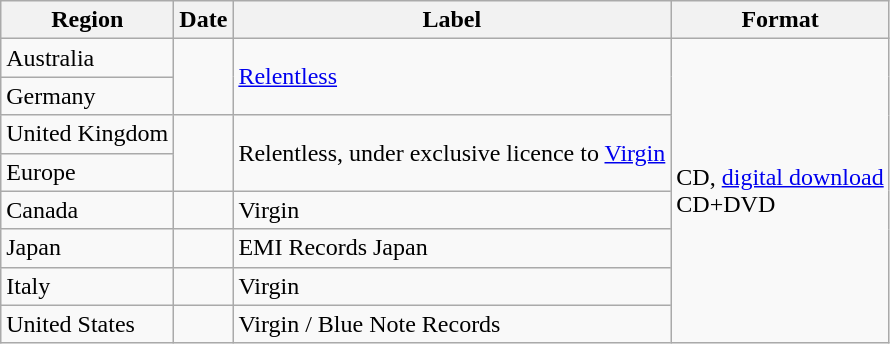<table class="wikitable">
<tr>
<th>Region</th>
<th>Date</th>
<th>Label</th>
<th>Format</th>
</tr>
<tr>
<td>Australia</td>
<td rowspan="2"></td>
<td rowspan="2"><a href='#'>Relentless</a></td>
<td rowspan="8">CD, <a href='#'>digital download</a><br>CD+DVD</td>
</tr>
<tr>
<td>Germany</td>
</tr>
<tr>
<td>United Kingdom</td>
<td rowspan="2"></td>
<td rowspan="2">Relentless, under exclusive licence to <a href='#'>Virgin</a></td>
</tr>
<tr>
<td>Europe</td>
</tr>
<tr>
<td>Canada</td>
<td></td>
<td>Virgin</td>
</tr>
<tr>
<td>Japan</td>
<td></td>
<td>EMI Records Japan</td>
</tr>
<tr>
<td>Italy</td>
<td></td>
<td>Virgin</td>
</tr>
<tr>
<td>United States</td>
<td></td>
<td>Virgin / Blue Note Records</td>
</tr>
</table>
